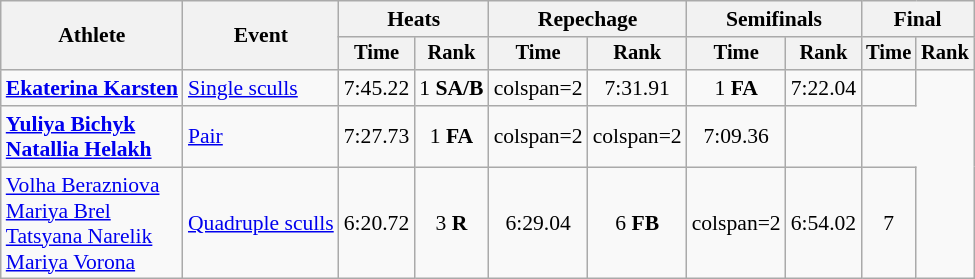<table class="wikitable" style="font-size:90%;">
<tr>
<th rowspan="2">Athlete</th>
<th rowspan="2">Event</th>
<th colspan="2">Heats</th>
<th colspan="2">Repechage</th>
<th colspan="2">Semifinals</th>
<th colspan="2">Final</th>
</tr>
<tr style="font-size:95%">
<th>Time</th>
<th>Rank</th>
<th>Time</th>
<th>Rank</th>
<th>Time</th>
<th>Rank</th>
<th>Time</th>
<th>Rank</th>
</tr>
<tr align=center>
<td align=left><strong><a href='#'>Ekaterina Karsten</a></strong></td>
<td align=left><a href='#'>Single sculls</a></td>
<td>7:45.22</td>
<td>1 <strong>SA/B</strong></td>
<td>colspan=2 </td>
<td>7:31.91</td>
<td>1 <strong>FA</strong></td>
<td>7:22.04</td>
<td></td>
</tr>
<tr align=center>
<td align=left><strong><a href='#'>Yuliya Bichyk</a><br><a href='#'>Natallia Helakh</a></strong></td>
<td align=left><a href='#'>Pair</a></td>
<td>7:27.73</td>
<td>1 <strong>FA</strong></td>
<td>colspan=2 </td>
<td>colspan=2 </td>
<td>7:09.36</td>
<td></td>
</tr>
<tr align=center>
<td align=left><a href='#'>Volha Berazniova</a><br><a href='#'>Mariya Brel</a><br><a href='#'>Tatsyana Narelik</a><br><a href='#'>Mariya Vorona</a></td>
<td align=left><a href='#'>Quadruple sculls</a></td>
<td>6:20.72</td>
<td>3 <strong>R</strong></td>
<td>6:29.04</td>
<td>6 <strong>FB</strong></td>
<td>colspan=2 </td>
<td>6:54.02</td>
<td>7</td>
</tr>
</table>
